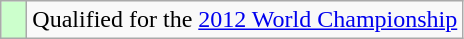<table class="wikitable">
<tr>
<td width=10px bgcolor=#ccffcc></td>
<td>Qualified for the <a href='#'>2012 World Championship</a></td>
</tr>
</table>
